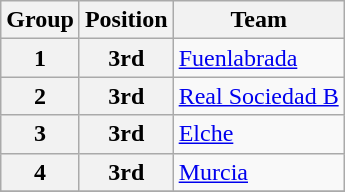<table class="wikitable">
<tr>
<th>Group</th>
<th>Position</th>
<th>Team</th>
</tr>
<tr>
<th>1</th>
<th>3rd</th>
<td><a href='#'>Fuenlabrada</a></td>
</tr>
<tr>
<th>2</th>
<th>3rd</th>
<td><a href='#'>Real Sociedad B</a></td>
</tr>
<tr>
<th>3</th>
<th>3rd</th>
<td><a href='#'>Elche</a></td>
</tr>
<tr>
<th>4</th>
<th>3rd</th>
<td><a href='#'>Murcia</a></td>
</tr>
<tr>
</tr>
</table>
